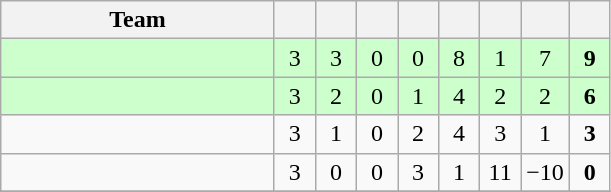<table class="wikitable" style="text-align: center;">
<tr>
<th width="175">Team</th>
<th width="20"></th>
<th width="20"></th>
<th width="20"></th>
<th width="20"></th>
<th width="20"></th>
<th width="20"></th>
<th width="20"></th>
<th width="20"></th>
</tr>
<tr bgcolor="#ccffcc">
<td align=left></td>
<td>3</td>
<td>3</td>
<td>0</td>
<td>0</td>
<td>8</td>
<td>1</td>
<td>7</td>
<td><strong>9</strong></td>
</tr>
<tr bgcolor="#ccffcc">
<td align=left></td>
<td>3</td>
<td>2</td>
<td>0</td>
<td>1</td>
<td>4</td>
<td>2</td>
<td>2</td>
<td><strong>6</strong></td>
</tr>
<tr>
<td align=left></td>
<td>3</td>
<td>1</td>
<td>0</td>
<td>2</td>
<td>4</td>
<td>3</td>
<td>1</td>
<td><strong>3</strong></td>
</tr>
<tr>
<td align=left></td>
<td>3</td>
<td>0</td>
<td>0</td>
<td>3</td>
<td>1</td>
<td>11</td>
<td>−10</td>
<td><strong>0</strong></td>
</tr>
<tr>
</tr>
</table>
